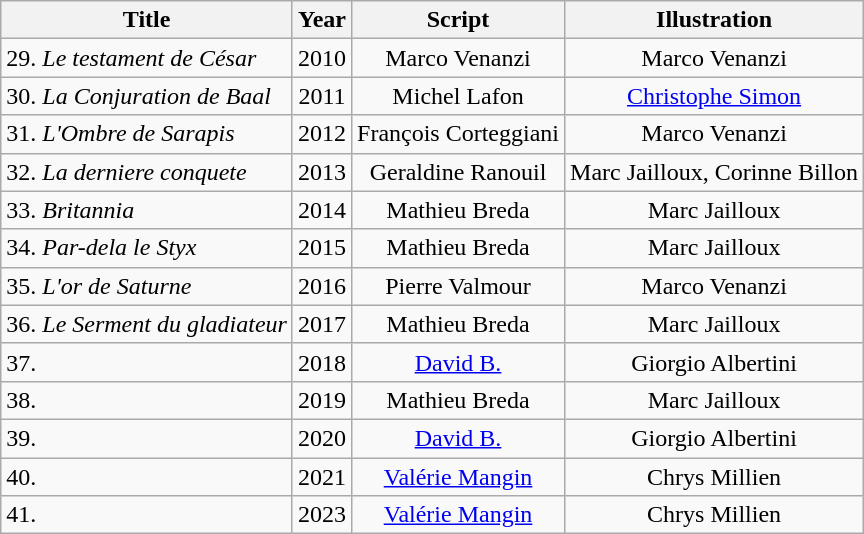<table class="wikitable">
<tr>
<th>Title</th>
<th>Year</th>
<th>Script</th>
<th>Illustration</th>
</tr>
<tr>
<td>29. <em>Le testament de César</em></td>
<td align=center>2010</td>
<td align=center>Marco Venanzi</td>
<td align=center>Marco Venanzi</td>
</tr>
<tr>
<td>30. <em>La Conjuration de Baal</em></td>
<td align=center>2011</td>
<td align=center>Michel Lafon</td>
<td align=center><a href='#'>Christophe Simon</a></td>
</tr>
<tr>
<td>31. <em>L'Ombre de Sarapis</em></td>
<td align=center>2012</td>
<td align=center>François Corteggiani</td>
<td align=center>Marco Venanzi</td>
</tr>
<tr>
<td>32. <em>La derniere conquete</em></td>
<td align=center>2013</td>
<td align=center>Geraldine Ranouil</td>
<td align=center>Marc Jailloux, Corinne Billon</td>
</tr>
<tr>
<td>33. <em>Britannia</em></td>
<td align=center>2014</td>
<td align=center>Mathieu Breda</td>
<td align=center>Marc Jailloux</td>
</tr>
<tr>
<td>34. <em>Par-dela le Styx</em></td>
<td align=center>2015</td>
<td align=center>Mathieu Breda</td>
<td align=center>Marc Jailloux</td>
</tr>
<tr>
<td>35. <em>L'or de Saturne</em></td>
<td align=center>2016</td>
<td align=center>Pierre Valmour</td>
<td align=center>Marco Venanzi</td>
</tr>
<tr>
<td>36. <em>Le Serment du gladiateur</em></td>
<td align=center>2017</td>
<td align=center>Mathieu Breda</td>
<td align=center>Marc Jailloux</td>
</tr>
<tr>
<td>37. <em></em></td>
<td align=center>2018</td>
<td align=center><a href='#'>David B.</a></td>
<td align=center>Giorgio Albertini</td>
</tr>
<tr>
<td>38. <em></em></td>
<td align=center>2019</td>
<td align=center>Mathieu Breda</td>
<td align=center>Marc Jailloux</td>
</tr>
<tr>
<td>39. <em></em></td>
<td align=center>2020</td>
<td align=center><a href='#'>David B.</a></td>
<td align=center>Giorgio Albertini</td>
</tr>
<tr>
<td>40. <em></em></td>
<td align=center>2021</td>
<td align=center><a href='#'>Valérie Mangin</a></td>
<td align=center>Chrys Millien</td>
</tr>
<tr>
<td>41. <em></em></td>
<td align=center>2023</td>
<td align=center><a href='#'>Valérie Mangin</a></td>
<td align=center>Chrys Millien</td>
</tr>
</table>
